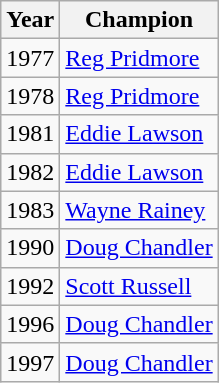<table class="wikitable">
<tr>
<th>Year</th>
<th>Champion</th>
</tr>
<tr>
<td>1977</td>
<td> <a href='#'>Reg Pridmore</a></td>
</tr>
<tr>
<td>1978</td>
<td> <a href='#'>Reg Pridmore</a></td>
</tr>
<tr>
<td>1981</td>
<td> <a href='#'>Eddie Lawson</a></td>
</tr>
<tr>
<td>1982</td>
<td> <a href='#'>Eddie Lawson</a></td>
</tr>
<tr>
<td>1983</td>
<td> <a href='#'>Wayne Rainey</a></td>
</tr>
<tr>
<td>1990</td>
<td> <a href='#'>Doug Chandler</a></td>
</tr>
<tr>
<td>1992</td>
<td> <a href='#'>Scott Russell</a></td>
</tr>
<tr>
<td>1996</td>
<td> <a href='#'>Doug Chandler</a></td>
</tr>
<tr>
<td>1997</td>
<td> <a href='#'>Doug Chandler</a></td>
</tr>
</table>
